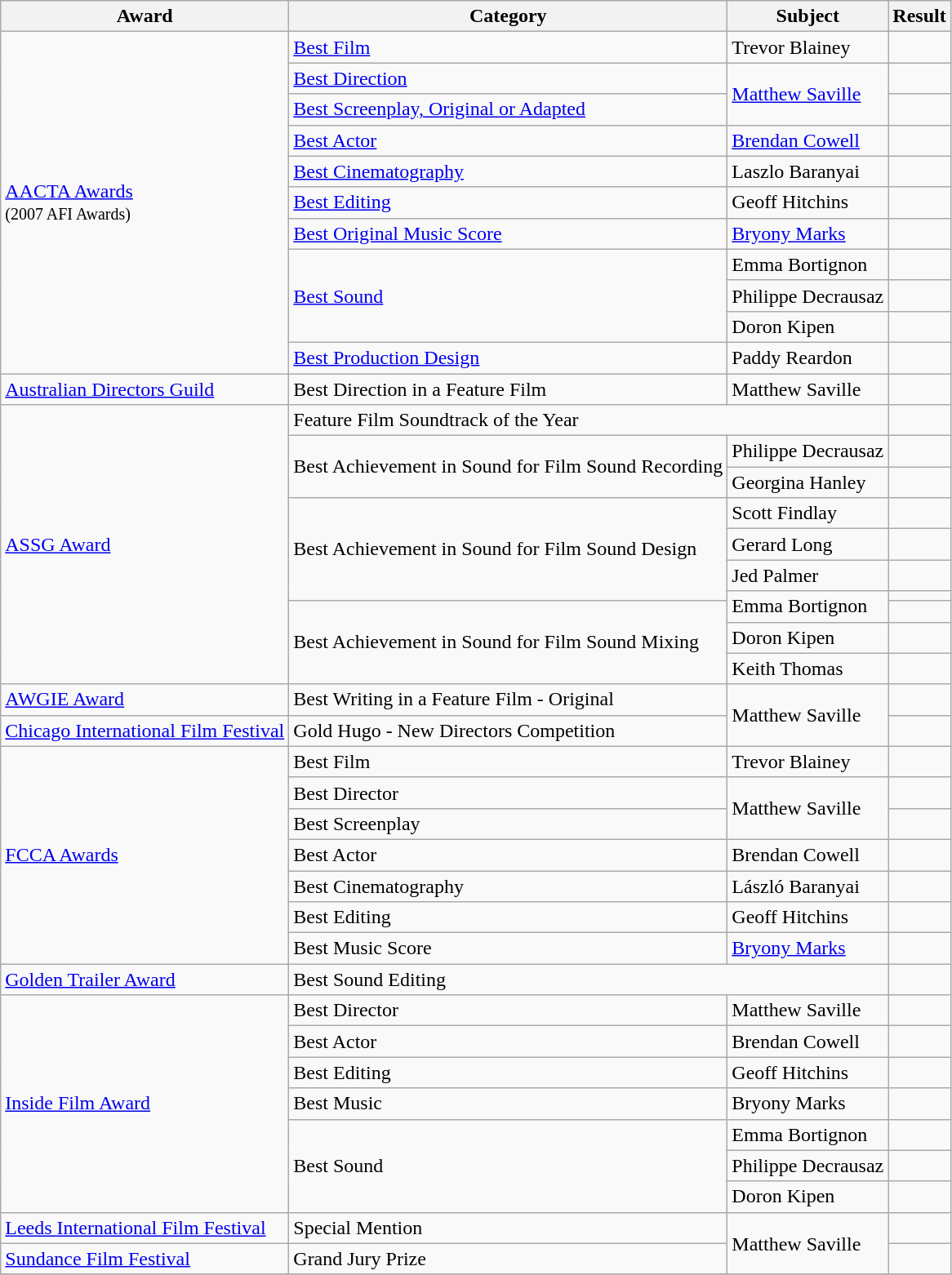<table class="wikitable">
<tr>
<th>Award</th>
<th>Category</th>
<th>Subject</th>
<th>Result</th>
</tr>
<tr>
<td rowspan=11><a href='#'>AACTA Awards</a><br><small>(2007 AFI Awards)</small></td>
<td><a href='#'>Best Film</a></td>
<td>Trevor Blainey</td>
<td></td>
</tr>
<tr>
<td><a href='#'>Best Direction</a></td>
<td rowspan=2><a href='#'>Matthew Saville</a></td>
<td></td>
</tr>
<tr>
<td><a href='#'>Best Screenplay, Original or Adapted</a></td>
<td></td>
</tr>
<tr>
<td><a href='#'>Best Actor</a></td>
<td><a href='#'>Brendan Cowell</a></td>
<td></td>
</tr>
<tr>
<td><a href='#'>Best Cinematography</a></td>
<td>Laszlo Baranyai</td>
<td></td>
</tr>
<tr>
<td><a href='#'>Best Editing</a></td>
<td>Geoff Hitchins</td>
<td></td>
</tr>
<tr>
<td><a href='#'>Best Original Music Score</a></td>
<td><a href='#'>Bryony Marks</a></td>
<td></td>
</tr>
<tr>
<td rowspan=3><a href='#'>Best Sound</a></td>
<td>Emma Bortignon</td>
<td></td>
</tr>
<tr>
<td>Philippe Decrausaz</td>
<td></td>
</tr>
<tr>
<td>Doron Kipen</td>
<td></td>
</tr>
<tr>
<td><a href='#'>Best Production Design</a></td>
<td>Paddy Reardon</td>
<td></td>
</tr>
<tr>
<td><a href='#'>Australian Directors Guild</a></td>
<td>Best Direction in a Feature Film</td>
<td>Matthew Saville</td>
<td></td>
</tr>
<tr>
<td rowspan=10><a href='#'>ASSG Award</a></td>
<td colspan=2>Feature Film Soundtrack of the Year</td>
<td></td>
</tr>
<tr>
<td rowspan=2>Best Achievement in Sound for Film Sound Recording</td>
<td>Philippe Decrausaz</td>
<td></td>
</tr>
<tr>
<td>Georgina Hanley</td>
<td></td>
</tr>
<tr>
<td rowspan=4>Best Achievement in Sound for Film Sound Design</td>
<td>Scott Findlay</td>
<td></td>
</tr>
<tr>
<td>Gerard Long</td>
<td></td>
</tr>
<tr>
<td>Jed Palmer</td>
<td></td>
</tr>
<tr>
<td rowspan=2>Emma Bortignon</td>
<td></td>
</tr>
<tr>
<td rowspan=3>Best Achievement in Sound for Film Sound Mixing</td>
<td></td>
</tr>
<tr>
<td>Doron Kipen</td>
<td></td>
</tr>
<tr>
<td>Keith Thomas</td>
<td></td>
</tr>
<tr>
<td><a href='#'>AWGIE Award</a></td>
<td>Best Writing in a Feature Film - Original</td>
<td rowspan=2>Matthew Saville</td>
<td></td>
</tr>
<tr>
<td><a href='#'>Chicago International Film Festival</a></td>
<td>Gold Hugo - New Directors Competition</td>
<td></td>
</tr>
<tr>
<td rowspan=7><a href='#'>FCCA Awards</a></td>
<td>Best Film</td>
<td>Trevor Blainey</td>
<td></td>
</tr>
<tr>
<td>Best Director</td>
<td rowspan=2>Matthew Saville</td>
<td></td>
</tr>
<tr>
<td>Best Screenplay</td>
<td></td>
</tr>
<tr>
<td>Best Actor</td>
<td>Brendan Cowell</td>
<td></td>
</tr>
<tr>
<td>Best Cinematography</td>
<td>László Baranyai</td>
<td></td>
</tr>
<tr>
<td>Best Editing</td>
<td>Geoff Hitchins</td>
<td></td>
</tr>
<tr>
<td>Best Music Score</td>
<td><a href='#'>Bryony Marks</a></td>
<td></td>
</tr>
<tr>
<td><a href='#'>Golden Trailer Award</a></td>
<td colspan=2>Best Sound Editing</td>
<td></td>
</tr>
<tr>
<td rowspan=7><a href='#'>Inside Film Award</a></td>
<td>Best Director</td>
<td>Matthew Saville</td>
<td></td>
</tr>
<tr>
<td>Best Actor</td>
<td>Brendan Cowell</td>
<td></td>
</tr>
<tr>
<td>Best Editing</td>
<td>Geoff Hitchins</td>
<td></td>
</tr>
<tr>
<td>Best Music</td>
<td>Bryony Marks</td>
<td></td>
</tr>
<tr>
<td rowspan=3>Best Sound</td>
<td>Emma Bortignon</td>
<td></td>
</tr>
<tr>
<td>Philippe Decrausaz</td>
<td></td>
</tr>
<tr>
<td>Doron Kipen</td>
<td></td>
</tr>
<tr>
<td><a href='#'>Leeds International Film Festival</a></td>
<td>Special Mention</td>
<td rowspan=2>Matthew Saville</td>
<td></td>
</tr>
<tr>
<td><a href='#'>Sundance Film Festival</a></td>
<td>Grand Jury Prize</td>
<td></td>
</tr>
<tr>
</tr>
</table>
